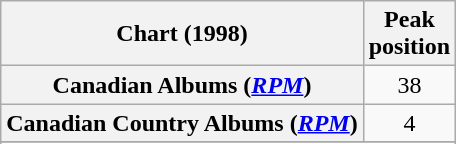<table class="wikitable sortable plainrowheaders" style="text-align:center">
<tr>
<th scope="col">Chart (1998)</th>
<th scope="col">Peak<br> position</th>
</tr>
<tr>
<th scope="row">Canadian Albums (<em><a href='#'>RPM</a></em>)</th>
<td>38</td>
</tr>
<tr>
<th scope="row">Canadian Country Albums (<em><a href='#'>RPM</a></em>)</th>
<td>4</td>
</tr>
<tr>
</tr>
<tr>
</tr>
</table>
